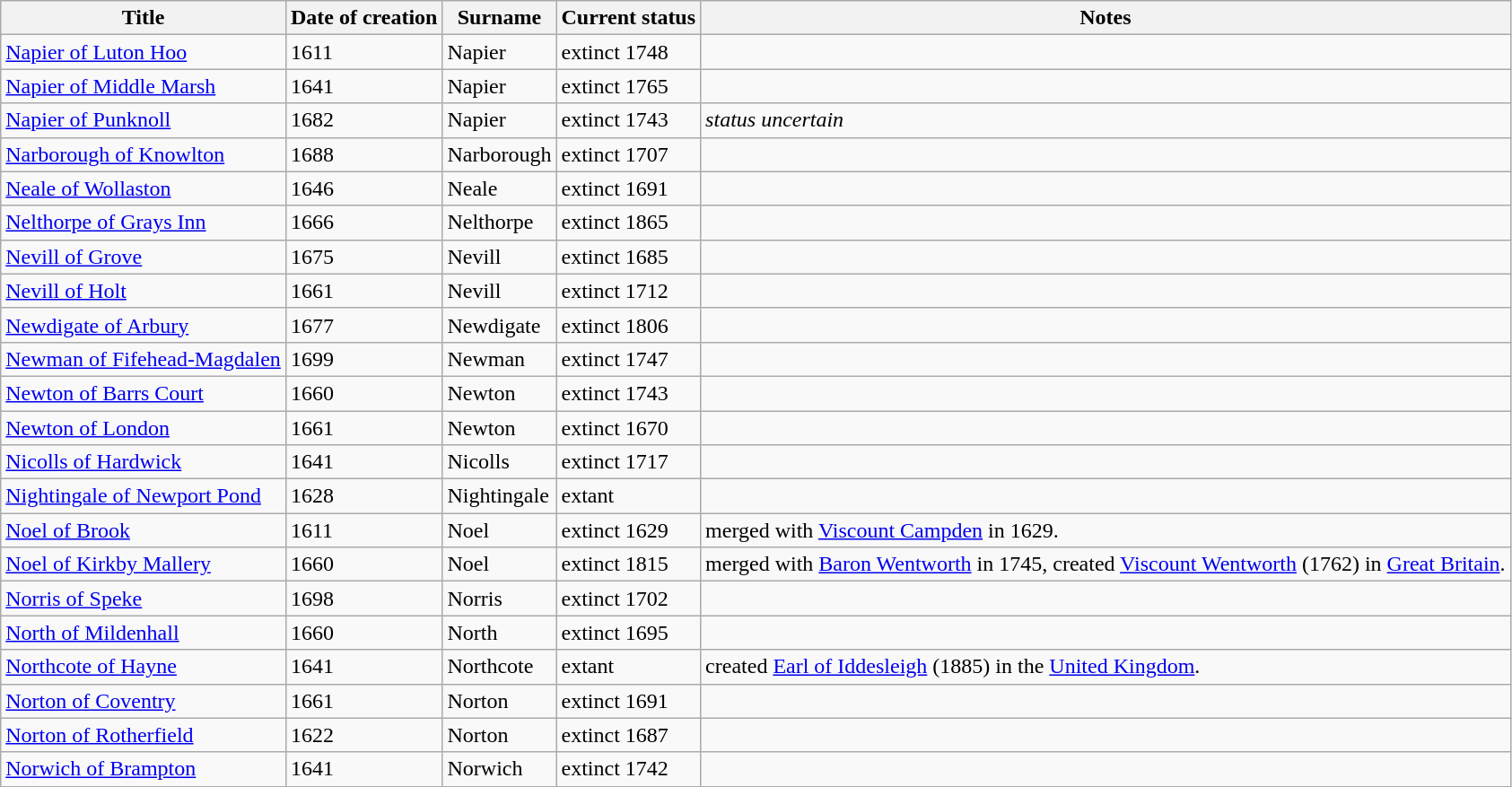<table class="wikitable">
<tr>
<th>Title</th>
<th>Date of creation</th>
<th>Surname</th>
<th>Current status</th>
<th>Notes</th>
</tr>
<tr>
<td><a href='#'>Napier of Luton Hoo</a></td>
<td>1611</td>
<td>Napier</td>
<td>extinct 1748</td>
<td> </td>
</tr>
<tr>
<td><a href='#'>Napier of Middle Marsh</a></td>
<td>1641</td>
<td>Napier</td>
<td>extinct 1765</td>
<td> </td>
</tr>
<tr>
<td><a href='#'>Napier of Punknoll</a></td>
<td>1682</td>
<td>Napier</td>
<td>extinct 1743</td>
<td><em>status uncertain</em></td>
</tr>
<tr>
<td><a href='#'>Narborough of Knowlton</a></td>
<td>1688</td>
<td>Narborough</td>
<td>extinct 1707</td>
<td> </td>
</tr>
<tr>
<td><a href='#'>Neale of Wollaston</a></td>
<td>1646</td>
<td>Neale</td>
<td>extinct 1691</td>
<td> </td>
</tr>
<tr>
<td><a href='#'>Nelthorpe of Grays Inn</a></td>
<td>1666</td>
<td>Nelthorpe</td>
<td>extinct 1865</td>
<td> </td>
</tr>
<tr>
<td><a href='#'>Nevill of Grove</a></td>
<td>1675</td>
<td>Nevill</td>
<td>extinct 1685</td>
<td> </td>
</tr>
<tr>
<td><a href='#'>Nevill of Holt</a></td>
<td>1661</td>
<td>Nevill</td>
<td>extinct 1712</td>
<td> </td>
</tr>
<tr>
<td><a href='#'>Newdigate of Arbury</a></td>
<td>1677</td>
<td>Newdigate</td>
<td>extinct 1806</td>
<td> </td>
</tr>
<tr>
<td><a href='#'>Newman of Fifehead-Magdalen</a></td>
<td>1699</td>
<td>Newman</td>
<td>extinct 1747</td>
<td> </td>
</tr>
<tr>
<td><a href='#'>Newton of Barrs Court</a></td>
<td>1660</td>
<td>Newton</td>
<td>extinct 1743</td>
<td> </td>
</tr>
<tr>
<td><a href='#'>Newton of London</a></td>
<td>1661</td>
<td>Newton</td>
<td>extinct 1670</td>
<td> </td>
</tr>
<tr>
<td><a href='#'>Nicolls of Hardwick</a></td>
<td>1641</td>
<td>Nicolls</td>
<td>extinct 1717</td>
<td> </td>
</tr>
<tr>
<td><a href='#'>Nightingale of Newport Pond</a></td>
<td>1628</td>
<td>Nightingale</td>
<td>extant</td>
<td> </td>
</tr>
<tr>
<td><a href='#'>Noel of Brook</a></td>
<td>1611</td>
<td>Noel</td>
<td>extinct 1629</td>
<td>merged with <a href='#'>Viscount Campden</a> in 1629.</td>
</tr>
<tr>
<td><a href='#'>Noel of Kirkby Mallery</a></td>
<td>1660</td>
<td>Noel</td>
<td>extinct 1815</td>
<td>merged with <a href='#'>Baron Wentworth</a> in 1745, created <a href='#'>Viscount Wentworth</a> (1762) in <a href='#'>Great Britain</a>.</td>
</tr>
<tr>
<td><a href='#'>Norris of Speke</a></td>
<td>1698</td>
<td>Norris</td>
<td>extinct 1702</td>
<td> </td>
</tr>
<tr>
<td><a href='#'>North of Mildenhall</a></td>
<td>1660</td>
<td>North</td>
<td>extinct 1695</td>
<td> </td>
</tr>
<tr>
<td><a href='#'>Northcote of Hayne</a></td>
<td>1641</td>
<td>Northcote</td>
<td>extant</td>
<td>created <a href='#'>Earl of Iddesleigh</a> (1885) in the <a href='#'>United Kingdom</a>.</td>
</tr>
<tr>
<td><a href='#'>Norton of Coventry</a></td>
<td>1661</td>
<td>Norton</td>
<td>extinct 1691</td>
<td> </td>
</tr>
<tr>
<td><a href='#'>Norton of Rotherfield</a></td>
<td>1622</td>
<td>Norton</td>
<td>extinct 1687</td>
<td> </td>
</tr>
<tr>
<td><a href='#'>Norwich of Brampton</a></td>
<td>1641</td>
<td>Norwich</td>
<td>extinct 1742</td>
<td> </td>
</tr>
</table>
